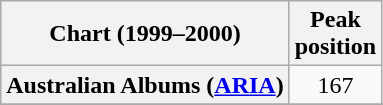<table class="wikitable sortable plainrowheaders" style="text-align:center">
<tr>
<th scope="col">Chart (1999–2000)</th>
<th scope="col">Peak<br>position</th>
</tr>
<tr>
<th scope="row">Australian Albums (<a href='#'>ARIA</a>)</th>
<td align="center">167</td>
</tr>
<tr>
</tr>
<tr>
</tr>
<tr>
</tr>
</table>
